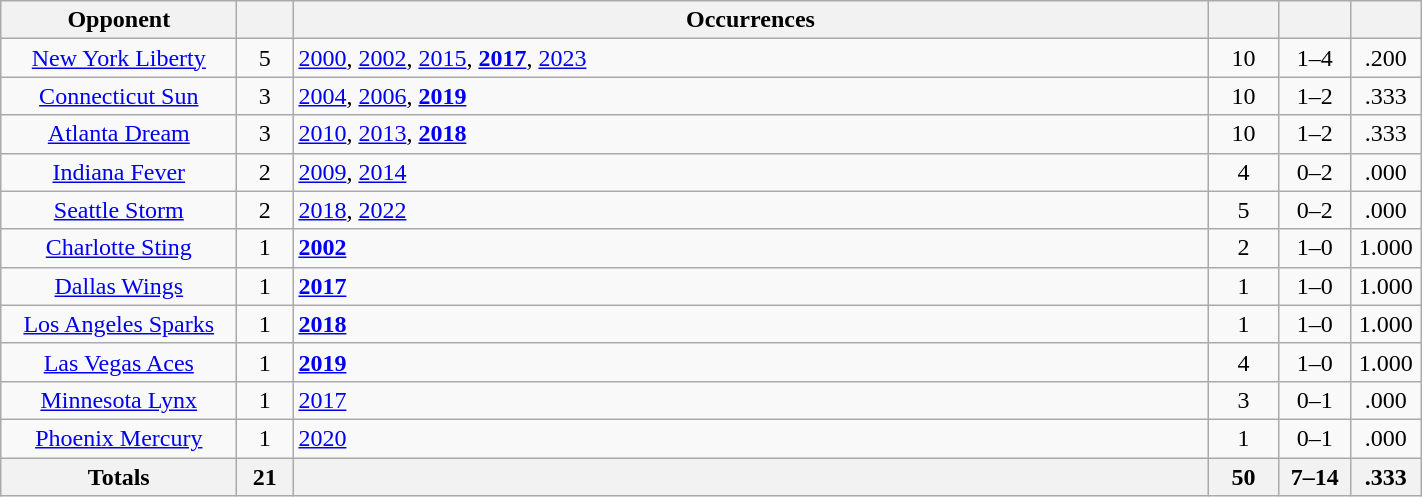<table class="wikitable sortable" style="text-align: center; width: 75%;">
<tr>
<th width="150">Opponent</th>
<th width="30"></th>
<th>Occurrences</th>
<th width="40"></th>
<th width="40"></th>
<th width="40"></th>
</tr>
<tr>
<td><a href='#'>New York Liberty</a></td>
<td>5</td>
<td align=left><a href='#'>2000</a>, <a href='#'>2002</a>, <a href='#'>2015</a>, <strong><a href='#'>2017</a></strong>, <a href='#'>2023</a></td>
<td>10</td>
<td>1–4</td>
<td>.200</td>
</tr>
<tr>
<td><a href='#'>Connecticut Sun</a></td>
<td>3</td>
<td align="left"><a href='#'>2004</a>, <a href='#'>2006</a>, <strong><a href='#'>2019</a></strong></td>
<td>10</td>
<td>1–2</td>
<td>.333</td>
</tr>
<tr>
<td><a href='#'>Atlanta Dream</a></td>
<td>3</td>
<td align=left><a href='#'>2010</a>, <a href='#'>2013</a>, <strong><a href='#'>2018</a></strong></td>
<td>10</td>
<td>1–2</td>
<td>.333</td>
</tr>
<tr>
<td><a href='#'>Indiana Fever</a></td>
<td>2</td>
<td align="left"><a href='#'>2009</a>, <a href='#'>2014</a></td>
<td>4</td>
<td>0–2</td>
<td>.000</td>
</tr>
<tr>
<td><a href='#'>Seattle Storm</a></td>
<td>2</td>
<td align=left><a href='#'>2018</a>, <a href='#'>2022</a></td>
<td>5</td>
<td>0–2</td>
<td>.000</td>
</tr>
<tr>
<td><a href='#'>Charlotte Sting</a></td>
<td>1</td>
<td align="left"><strong><a href='#'>2002</a></strong></td>
<td>2</td>
<td>1–0</td>
<td>1.000</td>
</tr>
<tr>
<td><a href='#'>Dallas Wings</a></td>
<td>1</td>
<td align=left><strong><a href='#'>2017</a></strong></td>
<td>1</td>
<td>1–0</td>
<td>1.000</td>
</tr>
<tr>
<td><a href='#'>Los Angeles Sparks</a></td>
<td>1</td>
<td align="left"><strong><a href='#'>2018</a></strong></td>
<td>1</td>
<td>1–0</td>
<td>1.000</td>
</tr>
<tr>
<td><a href='#'>Las Vegas Aces</a></td>
<td>1</td>
<td align=left><strong><a href='#'>2019</a></strong></td>
<td>4</td>
<td>1–0</td>
<td>1.000</td>
</tr>
<tr>
<td><a href='#'>Minnesota Lynx</a></td>
<td>1</td>
<td align=left><a href='#'>2017</a></td>
<td>3</td>
<td>0–1</td>
<td>.000</td>
</tr>
<tr>
<td><a href='#'>Phoenix Mercury</a></td>
<td>1</td>
<td align=left><a href='#'>2020</a></td>
<td>1</td>
<td>0–1</td>
<td>.000</td>
</tr>
<tr>
<th width="150">Totals</th>
<th width="30">21</th>
<th></th>
<th width="40">50</th>
<th width="40">7–14</th>
<th width="40">.333</th>
</tr>
</table>
